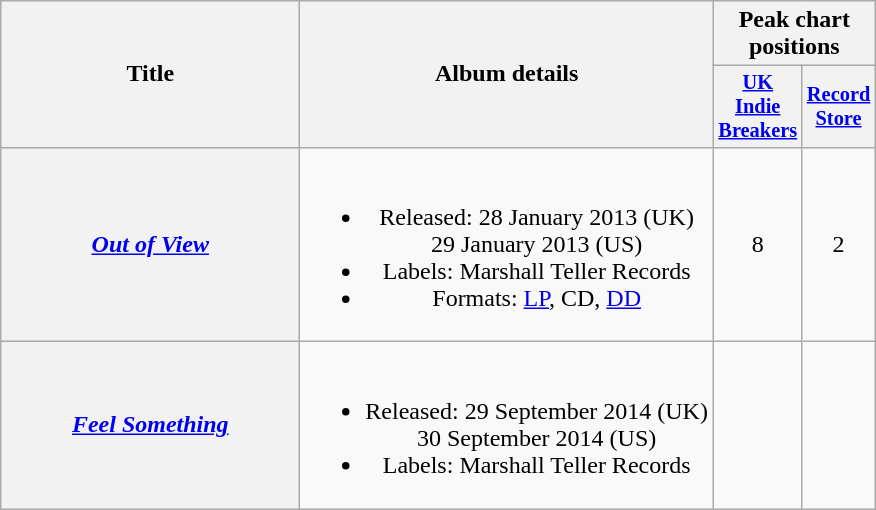<table class="wikitable plainrowheaders" style="text-align:center;">
<tr>
<th scope="col" rowspan="2" style="width:12em;">Title</th>
<th scope="col" rowspan="2">Album details</th>
<th scope="col" colspan="2">Peak chart positions</th>
</tr>
<tr>
<th scope="col" style="width:3em;font-size:85%;"><a href='#'>UK Indie Breakers</a></th>
<th scope="col" style="width:3em;font-size:85%;"><a href='#'>Record Store</a></th>
</tr>
<tr>
<th scope="row"><em><a href='#'>Out of View</a></em></th>
<td><br><ul><li>Released: 28 January 2013 (UK)<br>29 January 2013 (US)</li><li>Labels: Marshall Teller Records</li><li>Formats: <a href='#'>LP</a>, CD, <a href='#'>DD</a></li></ul></td>
<td>8</td>
<td>2</td>
</tr>
<tr>
<th scope="row"><em><a href='#'>Feel Something</a></em></th>
<td><br><ul><li>Released: 29 September 2014 (UK) <br>30 September 2014 (US)</li><li>Labels: Marshall Teller Records</li></ul></td>
<td></td>
<td></td>
</tr>
</table>
